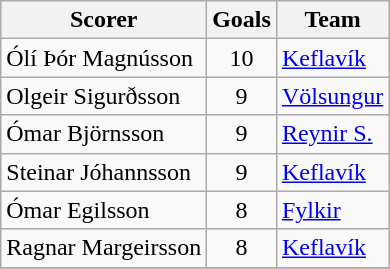<table class="wikitable">
<tr>
<th>Scorer</th>
<th>Goals</th>
<th>Team</th>
</tr>
<tr>
<td> Ólí Þór Magnússon</td>
<td align=center>10</td>
<td><a href='#'>Keflavík</a></td>
</tr>
<tr>
<td> Olgeir Sigurðsson</td>
<td align=center>9</td>
<td><a href='#'>Völsungur</a></td>
</tr>
<tr>
<td> Ómar Björnsson</td>
<td align=center>9</td>
<td><a href='#'>Reynir S.</a></td>
</tr>
<tr>
<td> Steinar Jóhannsson</td>
<td align=center>9</td>
<td><a href='#'>Keflavík</a></td>
</tr>
<tr>
<td> Ómar Egilsson</td>
<td align=center>8</td>
<td><a href='#'>Fylkir</a></td>
</tr>
<tr>
<td> Ragnar Margeirsson</td>
<td align=center>8</td>
<td><a href='#'>Keflavík</a></td>
</tr>
<tr>
</tr>
</table>
